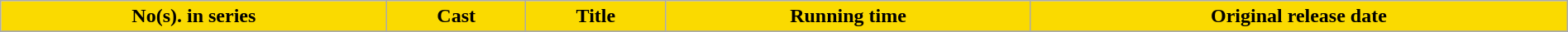<table class="wikitable plainrowheaders" width="100%" style="margin-right: 0;">
<tr>
<th style="background-color: #fada00; color: #000000;">No(s). in series</th>
<th style="background-color: #fada00; color: #000000;">Cast</th>
<th style="background-color: #fada00; color: #000000;">Title</th>
<th style="background-color: #fada00; color: #000000;">Running time</th>
<th style="background-color: #fada00; color: #000000;">Original release date</th>
</tr>
<tr>
</tr>
</table>
